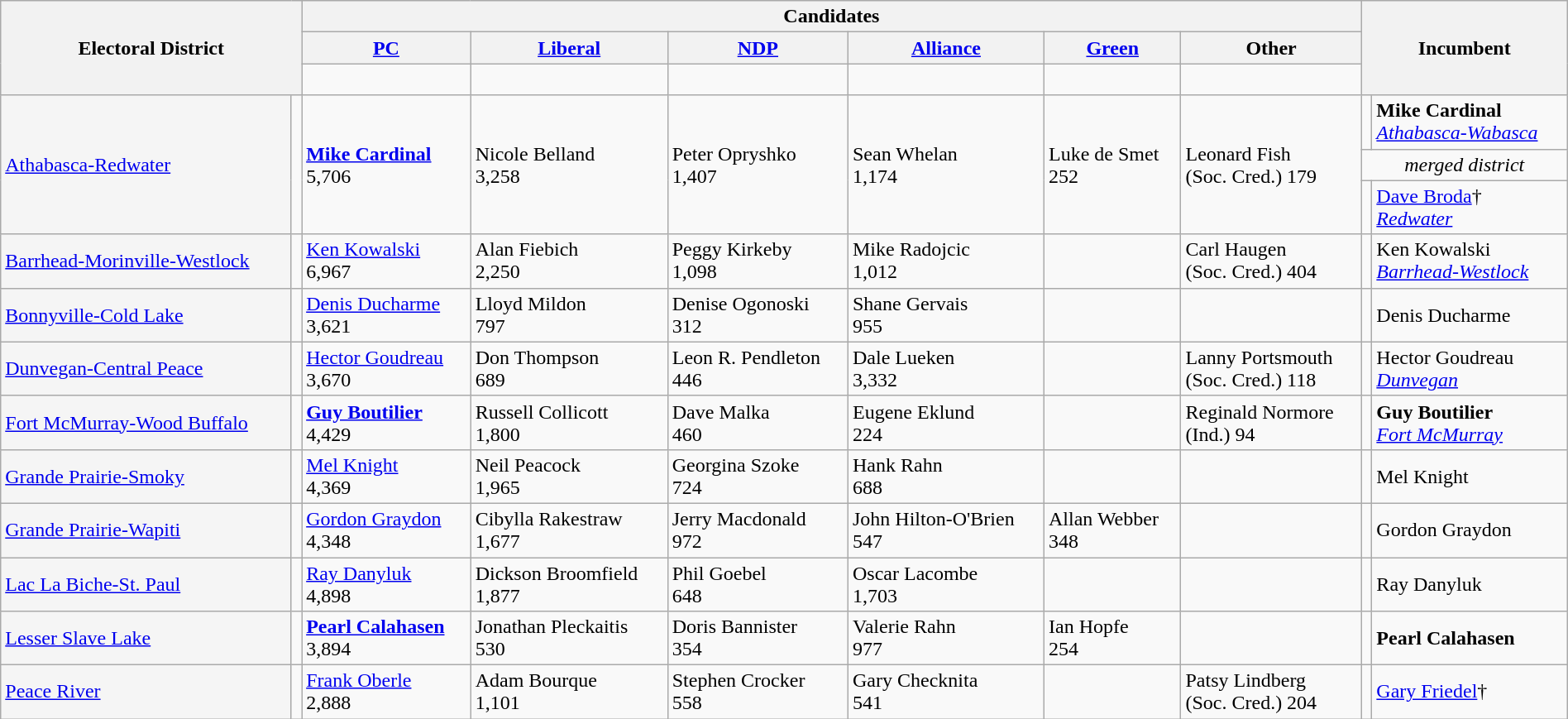<table class="wikitable" style="width:100%">
<tr>
<th rowspan=3 colspan=2>Electoral District</th>
<th colspan=6>Candidates</th>
<th rowspan=3 colspan=2>Incumbent</th>
</tr>
<tr>
<th><a href='#'>PC</a></th>
<th><a href='#'>Liberal</a></th>
<th><a href='#'>NDP</a></th>
<th><a href='#'>Alliance</a></th>
<th><a href='#'>Green</a></th>
<th>Other</th>
</tr>
<tr>
<td> </td>
<td> </td>
<td> </td>
<td> </td>
<td> </td>
<td> </td>
</tr>
<tr>
<td rowspan=3 bgcolor=whitesmoke><a href='#'>Athabasca-Redwater</a></td>
<td rowspan=3 ></td>
<td rowspan=3><strong><a href='#'>Mike Cardinal</a></strong><br>5,706</td>
<td rowspan=3>Nicole Belland<br>3,258</td>
<td rowspan=3>Peter Opryshko<br>1,407</td>
<td rowspan=3>Sean Whelan<br>1,174</td>
<td rowspan=3>Luke de Smet<br>252</td>
<td rowspan=3>Leonard Fish<br>(Soc. Cred.) 179</td>
<td></td>
<td><strong>Mike Cardinal</strong><br><span><em><a href='#'>Athabasca-Wabasca</a></em></span></td>
</tr>
<tr>
<td colspan=2 align=center><em>merged district</em></td>
</tr>
<tr>
<td></td>
<td><a href='#'>Dave Broda</a>†<br><span><em><a href='#'>Redwater</a></em></span></td>
</tr>
<tr>
<td bgcolor=whitesmoke><a href='#'>Barrhead-Morinville-Westlock</a></td>
<td></td>
<td><a href='#'>Ken Kowalski</a><br>6,967</td>
<td>Alan Fiebich<br>2,250</td>
<td>Peggy Kirkeby<br>1,098</td>
<td>Mike Radojcic<br>1,012</td>
<td></td>
<td>Carl Haugen<br>(Soc. Cred.) 404</td>
<td></td>
<td>Ken Kowalski<br><span><em><a href='#'>Barrhead-Westlock</a></em></span></td>
</tr>
<tr>
<td bgcolor=whitesmoke><a href='#'>Bonnyville-Cold Lake</a></td>
<td></td>
<td><a href='#'>Denis Ducharme</a><br>3,621</td>
<td>Lloyd Mildon<br>797</td>
<td>Denise Ogonoski<br>312</td>
<td>Shane Gervais<br>955</td>
<td></td>
<td></td>
<td></td>
<td>Denis Ducharme</td>
</tr>
<tr>
<td bgcolor=whitesmoke><a href='#'>Dunvegan-Central Peace</a></td>
<td></td>
<td><a href='#'>Hector Goudreau</a><br>3,670</td>
<td>Don Thompson<br>689</td>
<td>Leon R. Pendleton<br>446</td>
<td>Dale Lueken<br>3,332</td>
<td></td>
<td>Lanny Portsmouth<br>(Soc. Cred.) 118</td>
<td></td>
<td>Hector Goudreau<br><span><em><a href='#'>Dunvegan</a></em></span></td>
</tr>
<tr>
<td bgcolor=whitesmoke><a href='#'>Fort McMurray-Wood Buffalo</a></td>
<td></td>
<td><strong><a href='#'>Guy Boutilier</a></strong><br>4,429</td>
<td>Russell Collicott<br>1,800</td>
<td>Dave Malka<br>460</td>
<td>Eugene Eklund<br>224</td>
<td></td>
<td>Reginald Normore<br>(Ind.) 94</td>
<td></td>
<td><strong>Guy Boutilier</strong><br><span><em><a href='#'>Fort McMurray</a></em></span></td>
</tr>
<tr>
<td bgcolor=whitesmoke><a href='#'>Grande Prairie-Smoky</a></td>
<td></td>
<td><a href='#'>Mel Knight</a><br>4,369</td>
<td>Neil Peacock<br>1,965</td>
<td>Georgina Szoke<br>724</td>
<td>Hank Rahn<br>688</td>
<td></td>
<td></td>
<td></td>
<td>Mel Knight</td>
</tr>
<tr>
<td bgcolor=whitesmoke><a href='#'>Grande Prairie-Wapiti</a></td>
<td></td>
<td><a href='#'>Gordon Graydon</a><br>4,348</td>
<td>Cibylla Rakestraw<br>1,677</td>
<td>Jerry Macdonald<br>972</td>
<td>John Hilton-O'Brien<br>547</td>
<td>Allan Webber<br>348</td>
<td></td>
<td></td>
<td>Gordon Graydon</td>
</tr>
<tr>
<td bgcolor=whitesmoke><a href='#'>Lac La Biche-St. Paul</a></td>
<td></td>
<td><a href='#'>Ray Danyluk</a><br>4,898</td>
<td>Dickson Broomfield<br>1,877</td>
<td>Phil Goebel<br>648</td>
<td>Oscar Lacombe<br>1,703</td>
<td></td>
<td></td>
<td></td>
<td>Ray Danyluk</td>
</tr>
<tr>
<td bgcolor=whitesmoke><a href='#'>Lesser Slave Lake</a></td>
<td></td>
<td><strong><a href='#'>Pearl Calahasen</a></strong><br>3,894</td>
<td>Jonathan Pleckaitis<br>530</td>
<td>Doris Bannister<br>354</td>
<td>Valerie Rahn<br>977</td>
<td>Ian Hopfe<br>254</td>
<td></td>
<td></td>
<td><strong>Pearl Calahasen</strong></td>
</tr>
<tr>
<td bgcolor=whitesmoke><a href='#'>Peace River</a></td>
<td></td>
<td><a href='#'>Frank Oberle</a><br>2,888</td>
<td>Adam Bourque<br>1,101</td>
<td>Stephen Crocker<br>558</td>
<td>Gary Checknita<br>541</td>
<td></td>
<td>Patsy Lindberg<br>(Soc. Cred.) 204</td>
<td></td>
<td><a href='#'>Gary Friedel</a>†</td>
</tr>
</table>
